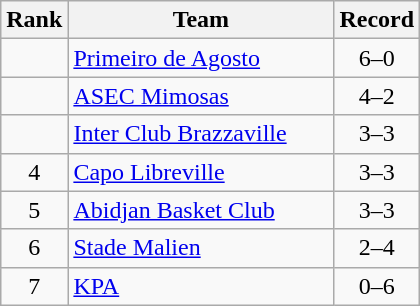<table class=wikitable style="text-align:center;">
<tr>
<th>Rank</th>
<th width=170>Team</th>
<th>Record</th>
</tr>
<tr>
<td></td>
<td align=left> <a href='#'>Primeiro de Agosto</a></td>
<td>6–0</td>
</tr>
<tr>
<td></td>
<td align=left> <a href='#'>ASEC Mimosas</a></td>
<td>4–2</td>
</tr>
<tr>
<td></td>
<td align=left> <a href='#'>Inter Club Brazzaville</a></td>
<td>3–3</td>
</tr>
<tr>
<td>4</td>
<td align=left> <a href='#'>Capo Libreville</a></td>
<td>3–3</td>
</tr>
<tr>
<td>5</td>
<td align=left> <a href='#'>Abidjan Basket Club</a></td>
<td>3–3</td>
</tr>
<tr>
<td>6</td>
<td align=left> <a href='#'>Stade Malien</a></td>
<td>2–4</td>
</tr>
<tr>
<td>7</td>
<td align=left> <a href='#'>KPA</a></td>
<td>0–6</td>
</tr>
</table>
